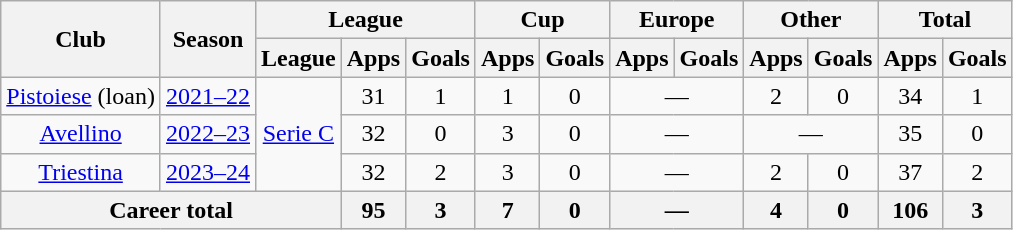<table class="wikitable" style="text-align: center;">
<tr>
<th rowspan="2">Club</th>
<th rowspan="2">Season</th>
<th colspan="3">League</th>
<th colspan="2">Cup</th>
<th colspan="2">Europe</th>
<th colspan="2">Other</th>
<th colspan="2">Total</th>
</tr>
<tr>
<th>League</th>
<th>Apps</th>
<th>Goals</th>
<th>Apps</th>
<th>Goals</th>
<th>Apps</th>
<th>Goals</th>
<th>Apps</th>
<th>Goals</th>
<th>Apps</th>
<th>Goals</th>
</tr>
<tr>
<td><a href='#'>Pistoiese</a> (loan)</td>
<td><a href='#'>2021–22</a></td>
<td rowspan="3"><a href='#'>Serie C</a></td>
<td>31</td>
<td>1</td>
<td>1</td>
<td>0</td>
<td colspan="2">—</td>
<td>2</td>
<td>0</td>
<td>34</td>
<td>1</td>
</tr>
<tr>
<td><a href='#'>Avellino</a></td>
<td><a href='#'>2022–23</a></td>
<td>32</td>
<td>0</td>
<td>3</td>
<td>0</td>
<td colspan="2">—</td>
<td colspan="2">—</td>
<td>35</td>
<td>0</td>
</tr>
<tr>
<td><a href='#'>Triestina</a></td>
<td><a href='#'>2023–24</a></td>
<td>32</td>
<td>2</td>
<td>3</td>
<td>0</td>
<td colspan="2">—</td>
<td>2</td>
<td>0</td>
<td>37</td>
<td>2</td>
</tr>
<tr>
<th colspan="3">Career total</th>
<th>95</th>
<th>3</th>
<th>7</th>
<th>0</th>
<th colspan="2">—</th>
<th>4</th>
<th>0</th>
<th>106</th>
<th>3</th>
</tr>
</table>
